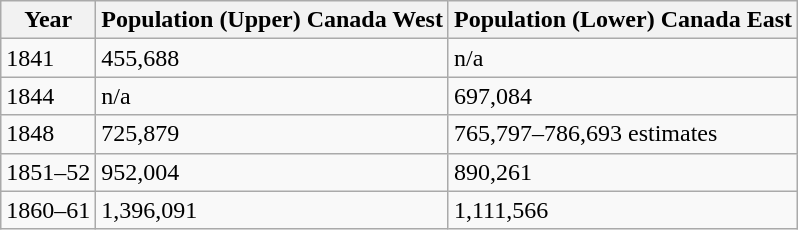<table class="wikitable">
<tr>
<th>Year</th>
<th>Population (Upper) Canada West</th>
<th>Population (Lower) Canada East</th>
</tr>
<tr>
<td>1841</td>
<td>455,688</td>
<td>n/a</td>
</tr>
<tr>
<td>1844</td>
<td>n/a</td>
<td>697,084</td>
</tr>
<tr>
<td>1848</td>
<td>725,879</td>
<td>765,797–786,693 estimates</td>
</tr>
<tr>
<td>1851–52</td>
<td>952,004</td>
<td>890,261</td>
</tr>
<tr>
<td>1860–61</td>
<td>1,396,091</td>
<td>1,111,566</td>
</tr>
</table>
